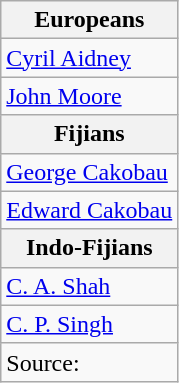<table class=wikitable>
<tr>
<th>Europeans</th>
</tr>
<tr>
<td><a href='#'>Cyril Aidney</a></td>
</tr>
<tr>
<td><a href='#'>John Moore</a></td>
</tr>
<tr>
<th>Fijians</th>
</tr>
<tr>
<td><a href='#'>George Cakobau</a></td>
</tr>
<tr>
<td><a href='#'>Edward Cakobau</a></td>
</tr>
<tr>
<th>Indo-Fijians</th>
</tr>
<tr>
<td><a href='#'>C. A. Shah</a></td>
</tr>
<tr>
<td><a href='#'>C. P. Singh</a></td>
</tr>
<tr>
<td>Source: </td>
</tr>
</table>
